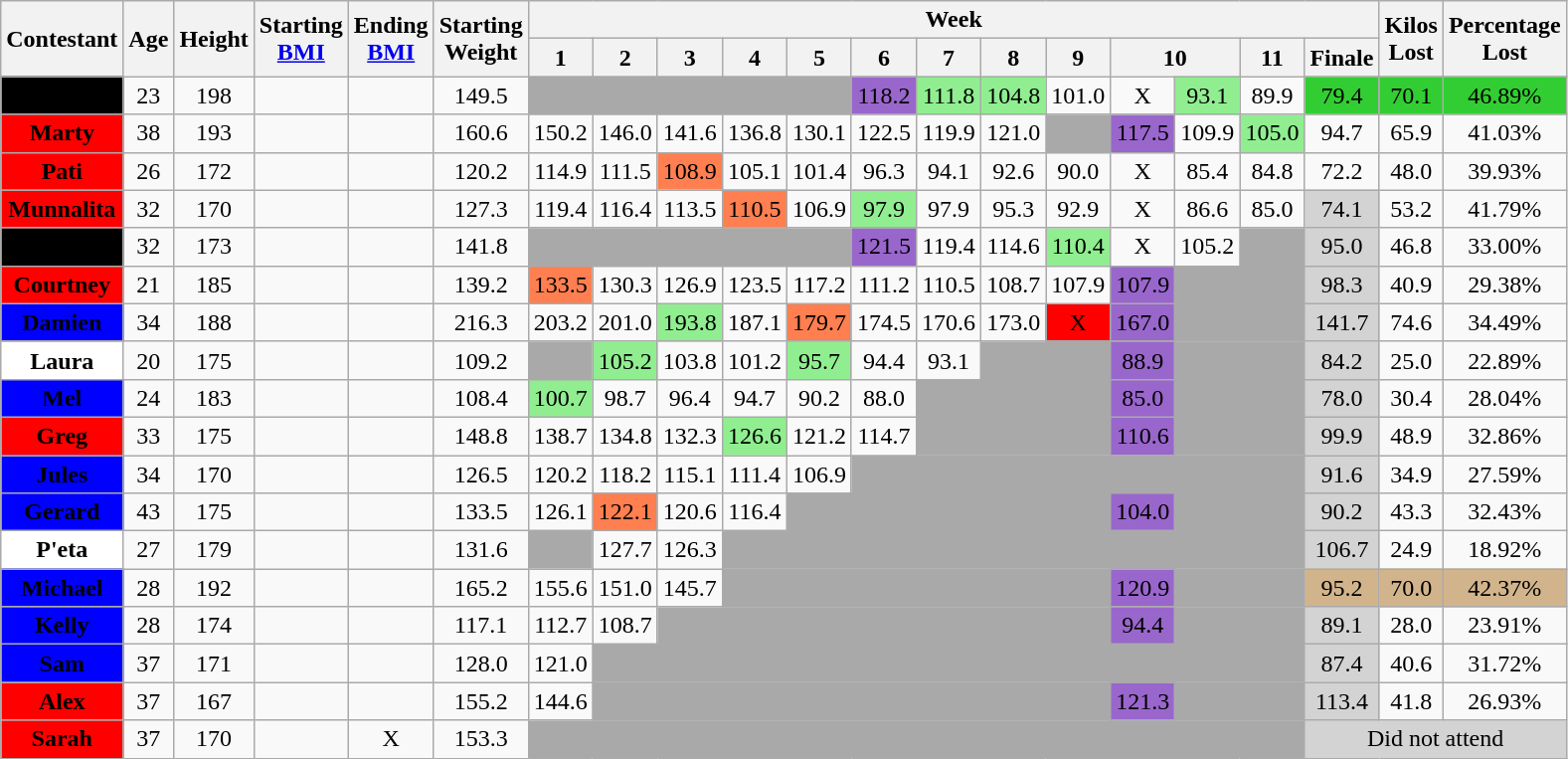<table class="wikitable" style="text-align:center" align="center">
<tr>
<th rowspan=2>Contestant</th>
<th rowspan="2">Age</th>
<th rowspan="2">Height</th>
<th rowspan="2">Starting<br><a href='#'>BMI</a></th>
<th rowspan="2">Ending<br><a href='#'>BMI</a></th>
<th rowspan=2>Starting<br>Weight</th>
<th colspan=13>Week</th>
<th rowspan=2>Kilos<br>Lost</th>
<th rowspan=2>Percentage<br>Lost</th>
</tr>
<tr>
<th>1</th>
<th>2</th>
<th>3</th>
<th>4</th>
<th>5</th>
<th>6</th>
<th>7</th>
<th>8</th>
<th>9</th>
<th colspan="2">10</th>
<th>11</th>
<th>Finale</th>
</tr>
<tr>
<td bgcolor="black"><span><strong>Chris</strong></span></td>
<td>23</td>
<td>198</td>
<td></td>
<td></td>
<td>149.5</td>
<td colspan=5 bgcolor="darkgray" align="left"></td>
<td bgcolor="#9966CC">118.2</td>
<td bgcolor="lightgreen">111.8</td>
<td bgcolor="lightgreen">104.8</td>
<td>101.0</td>
<td>X</td>
<td bgcolor="lightgreen">93.1</td>
<td>89.9</td>
<td bgcolor="limegreen">79.4</td>
<td bgcolor="limegreen">70.1</td>
<td bgcolor="limegreen">46.89%</td>
</tr>
<tr>
<td bgcolor="red"><span><strong>Marty</strong></span></td>
<td>38</td>
<td>193</td>
<td></td>
<td></td>
<td>160.6</td>
<td>150.2</td>
<td>146.0</td>
<td>141.6</td>
<td>136.8</td>
<td>130.1</td>
<td>122.5</td>
<td>119.9</td>
<td>121.0</td>
<td bgcolor="darkgray"></td>
<td bgcolor="#9966CC">117.5</td>
<td>109.9</td>
<td bgcolor="lightgreen">105.0</td>
<td>94.7</td>
<td>65.9</td>
<td>41.03%</td>
</tr>
<tr>
<td bgcolor="red"><span><strong>Pati</strong></span></td>
<td>26</td>
<td>172</td>
<td></td>
<td></td>
<td>120.2</td>
<td>114.9</td>
<td>111.5</td>
<td bgcolor="coral">108.9</td>
<td>105.1</td>
<td>101.4</td>
<td>96.3</td>
<td>94.1</td>
<td>92.6</td>
<td>90.0</td>
<td>X</td>
<td>85.4</td>
<td>84.8</td>
<td>72.2</td>
<td>48.0</td>
<td>39.93%</td>
</tr>
<tr>
<td bgcolor="red"><span><strong>Munnalita</strong></span></td>
<td>32</td>
<td>170</td>
<td></td>
<td></td>
<td>127.3</td>
<td>119.4</td>
<td>116.4</td>
<td>113.5</td>
<td bgcolor="coral">110.5</td>
<td>106.9</td>
<td bgcolor="lightgreen">97.9</td>
<td>97.9</td>
<td>95.3</td>
<td>92.9</td>
<td>X</td>
<td>86.6</td>
<td>85.0</td>
<td bgcolor="lightgrey">74.1</td>
<td>53.2</td>
<td>41.79%</td>
</tr>
<tr>
<td bgcolor="black"><span><strong>Kimberlie</strong></span></td>
<td>32</td>
<td>173</td>
<td></td>
<td></td>
<td>141.8</td>
<td colspan=5 bgcolor="darkgray" align="left"></td>
<td bgcolor="#9966CC">121.5</td>
<td>119.4</td>
<td>114.6</td>
<td bgcolor="lightgreen">110.4</td>
<td>X</td>
<td>105.2</td>
<td bgcolor="darkgray"></td>
<td bgcolor="lightgrey">95.0</td>
<td>46.8</td>
<td>33.00%</td>
</tr>
<tr>
<td bgcolor="red"><span><strong>Courtney</strong></span></td>
<td>21</td>
<td>185</td>
<td></td>
<td></td>
<td>139.2</td>
<td bgcolor="coral">133.5</td>
<td>130.3</td>
<td>126.9</td>
<td>123.5</td>
<td>117.2</td>
<td>111.2</td>
<td>110.5</td>
<td>108.7</td>
<td>107.9</td>
<td bgcolor="#9966CC">107.9</td>
<td colspan=2 bgcolor="darkgray"></td>
<td bgcolor="lightgrey">98.3</td>
<td>40.9</td>
<td>29.38%</td>
</tr>
<tr>
<td bgcolor="blue"><span><strong>Damien</strong></span></td>
<td>34</td>
<td>188</td>
<td></td>
<td></td>
<td>216.3</td>
<td>203.2</td>
<td>201.0</td>
<td bgcolor="lightgreen">193.8</td>
<td>187.1</td>
<td bgcolor="coral">179.7</td>
<td>174.5</td>
<td>170.6</td>
<td>173.0</td>
<td bgcolor="red">X</td>
<td bgcolor="#9966CC">167.0</td>
<td colspan=2 bgcolor="darkgray"></td>
<td bgcolor="lightgrey">141.7</td>
<td>74.6</td>
<td>34.49%</td>
</tr>
<tr>
<td bgcolor="white"><span><strong>Laura</strong></span></td>
<td>20</td>
<td>175</td>
<td></td>
<td></td>
<td>109.2</td>
<td bgcolor="darkgray" align="left"></td>
<td bgcolor="lightgreen">105.2</td>
<td>103.8</td>
<td>101.2</td>
<td bgcolor="lightgreen">95.7</td>
<td>94.4</td>
<td>93.1</td>
<td colspan=2 bgcolor="darkgray"></td>
<td bgcolor="#9966CC">88.9</td>
<td colspan=2 bgcolor="darkgray"></td>
<td bgcolor="lightgrey">84.2</td>
<td>25.0</td>
<td>22.89%</td>
</tr>
<tr>
<td bgcolor="blue"><span><strong>Mel</strong></span></td>
<td>24</td>
<td>183</td>
<td></td>
<td></td>
<td>108.4</td>
<td bgcolor="lightgreen">100.7</td>
<td>98.7</td>
<td>96.4</td>
<td>94.7</td>
<td>90.2</td>
<td>88.0</td>
<td colspan=3 bgcolor="darkgray"></td>
<td bgcolor="#9966CC">85.0</td>
<td colspan=2 bgcolor="darkgray"></td>
<td bgcolor="lightgrey">78.0</td>
<td>30.4</td>
<td>28.04%</td>
</tr>
<tr>
<td bgcolor="red"><span><strong>Greg</strong></span></td>
<td>33</td>
<td>175</td>
<td></td>
<td></td>
<td>148.8</td>
<td>138.7</td>
<td>134.8</td>
<td>132.3</td>
<td bgcolor="lightgreen">126.6</td>
<td>121.2</td>
<td>114.7</td>
<td colspan=3 bgcolor="darkgray"></td>
<td bgcolor="#9966CC">110.6</td>
<td colspan=2 bgcolor="darkgray"></td>
<td bgcolor="lightgrey">99.9</td>
<td>48.9</td>
<td>32.86%</td>
</tr>
<tr>
<td bgcolor="blue"><span><strong>Jules</strong></span></td>
<td>34</td>
<td>170</td>
<td></td>
<td></td>
<td>126.5</td>
<td>120.2</td>
<td>118.2</td>
<td>115.1</td>
<td>111.4</td>
<td>106.9</td>
<td colspan=7 bgcolor="darkgray"></td>
<td bgcolor="lightgrey">91.6</td>
<td>34.9</td>
<td>27.59%</td>
</tr>
<tr>
<td bgcolor="blue"><span><strong>Gerard</strong></span></td>
<td>43</td>
<td>175</td>
<td></td>
<td></td>
<td>133.5</td>
<td>126.1</td>
<td bgcolor="coral">122.1</td>
<td>120.6</td>
<td>116.4</td>
<td colspan=5 bgcolor="darkgray"></td>
<td bgcolor="#9966CC">104.0</td>
<td colspan=2 bgcolor="darkgray"></td>
<td bgcolor="lightgrey">90.2</td>
<td>43.3</td>
<td>32.43%</td>
</tr>
<tr>
<td bgcolor="white"><span><strong>P'eta</strong></span></td>
<td>27</td>
<td>179</td>
<td></td>
<td></td>
<td>131.6</td>
<td bgcolor="darkgray" align="left"></td>
<td>127.7</td>
<td>126.3</td>
<td colspan=9 bgcolor="darkgray"></td>
<td bgcolor="lightgrey">106.7</td>
<td>24.9</td>
<td>18.92%</td>
</tr>
<tr>
<td bgcolor="blue"><span><strong>Michael</strong></span></td>
<td>28</td>
<td>192</td>
<td></td>
<td></td>
<td>165.2</td>
<td>155.6</td>
<td>151.0</td>
<td>145.7</td>
<td colspan=6 bgcolor="darkgray"></td>
<td bgcolor="#9966CC">120.9</td>
<td colspan=2 bgcolor="darkgray"></td>
<td bgcolor="tan">95.2</td>
<td bgcolor="tan">70.0</td>
<td bgcolor="tan">42.37%</td>
</tr>
<tr>
<td bgcolor="blue"><span><strong>Kelly</strong></span></td>
<td>28</td>
<td>174</td>
<td></td>
<td></td>
<td>117.1</td>
<td>112.7</td>
<td>108.7</td>
<td colspan=7 bgcolor="darkgray"></td>
<td bgcolor="#9966CC">94.4</td>
<td colspan=2 bgcolor="darkgray"></td>
<td bgcolor="lightgrey">89.1</td>
<td>28.0</td>
<td>23.91%</td>
</tr>
<tr>
<td bgcolor="blue"><span><strong>Sam</strong></span></td>
<td>37</td>
<td>171</td>
<td></td>
<td></td>
<td>128.0</td>
<td>121.0</td>
<td colspan=11 bgcolor="darkgray"></td>
<td bgcolor="lightgrey">87.4</td>
<td>40.6</td>
<td>31.72%</td>
</tr>
<tr>
<td bgcolor="red"><span><strong>Alex</strong></span></td>
<td>37</td>
<td>167</td>
<td></td>
<td></td>
<td>155.2</td>
<td>144.6</td>
<td colspan=8 bgcolor="darkgray"></td>
<td bgcolor="#9966CC">121.3</td>
<td colspan=2 bgcolor="darkgray"></td>
<td bgcolor="lightgrey">113.4</td>
<td>41.8</td>
<td>26.93%</td>
</tr>
<tr>
<td bgcolor="red"><span><strong>Sarah</strong></span></td>
<td>37</td>
<td>170</td>
<td></td>
<td>X</td>
<td>153.3</td>
<td colspan=12 bgcolor="darkgray"></td>
<td colspan=3 bgcolor="lightgrey">Did not attend</td>
</tr>
</table>
